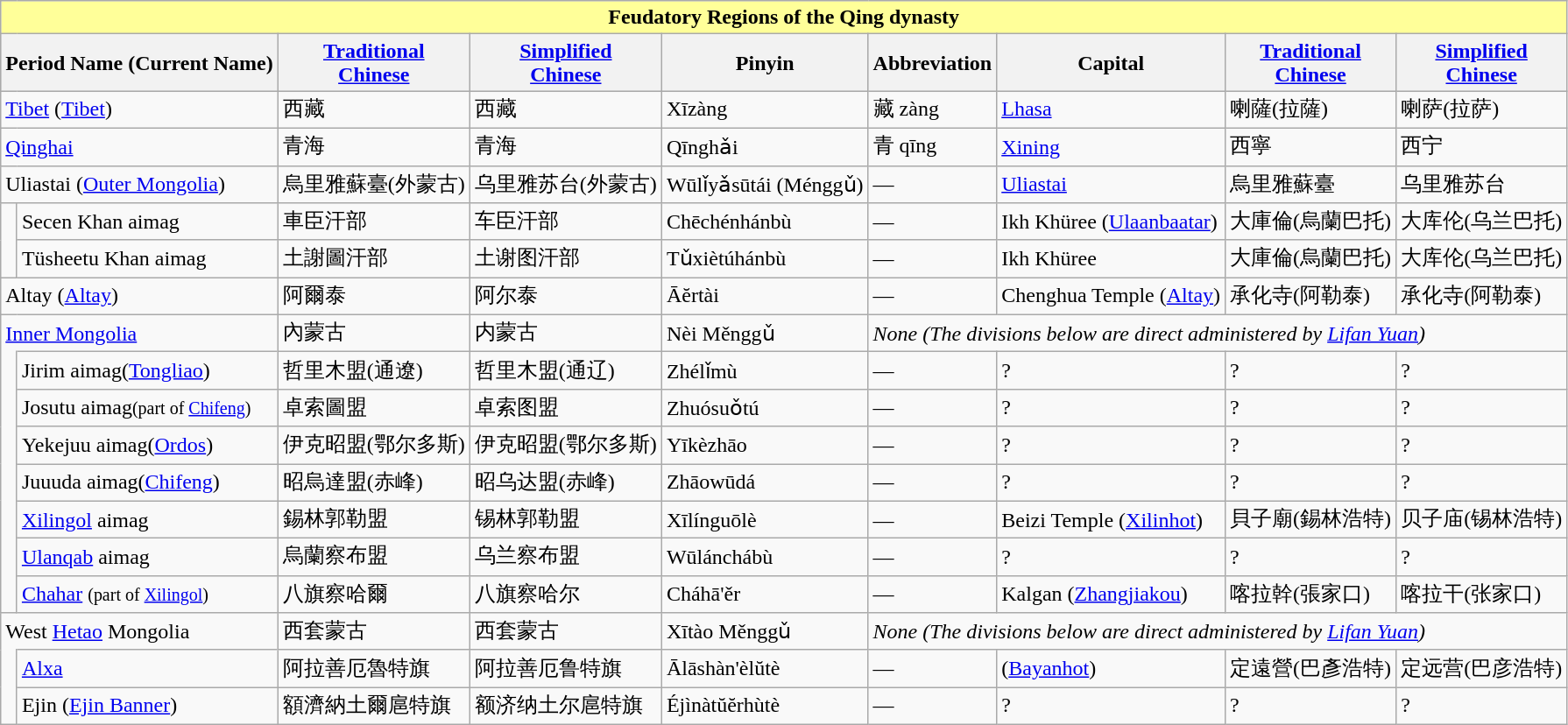<table class="wikitable collapsible collapsed">
<tr>
<th colspan=9 style="background: #ffff99;"><strong>Feudatory Regions of the Qing dynasty</strong></th>
</tr>
<tr bgcolor=cccccc>
<th colspan=2>Period Name (Current Name)</th>
<th><a href='#'>Traditional<br>Chinese</a></th>
<th><a href='#'>Simplified<br>Chinese</a></th>
<th>Pinyin</th>
<th>Abbreviation</th>
<th>Capital</th>
<th><a href='#'>Traditional<br>Chinese</a></th>
<th><a href='#'>Simplified<br>Chinese</a></th>
</tr>
<tr>
<td colspan=2><a href='#'>Tibet</a> (<a href='#'>Tibet</a>)</td>
<td>西藏</td>
<td>西藏</td>
<td>Xīzàng</td>
<td>藏 zàng</td>
<td><a href='#'>Lhasa</a></td>
<td>喇薩(拉薩)</td>
<td>喇萨(拉萨)</td>
</tr>
<tr>
<td colspan=2><a href='#'>Qinghai</a></td>
<td>青海</td>
<td>青海</td>
<td>Qīnghǎi</td>
<td>青 qīng</td>
<td><a href='#'>Xining</a></td>
<td>西寧</td>
<td>西宁</td>
</tr>
<tr>
<td colspan=2>Uliastai (<a href='#'>Outer Mongolia</a>)</td>
<td>烏里雅蘇臺(外蒙古)</td>
<td>乌里雅苏台(外蒙古)</td>
<td>Wūlǐyǎsūtái (Ménggǔ)</td>
<td>—</td>
<td><a href='#'>Uliastai</a></td>
<td>烏里雅蘇臺</td>
<td>乌里雅苏台</td>
</tr>
<tr>
<td rowspan=2 style="border-top:none;"> </td>
<td>Secen Khan aimag</td>
<td>車臣汗部</td>
<td>车臣汗部</td>
<td>Chēchénhánbù</td>
<td>—</td>
<td>Ikh Khüree (<a href='#'>Ulaanbaatar</a>)</td>
<td>大庫倫(烏蘭巴托)</td>
<td>大库伦(乌兰巴托)</td>
</tr>
<tr>
<td>Tüsheetu Khan aimag</td>
<td>土謝圖汗部</td>
<td>土谢图汗部</td>
<td>Tǔxiètúhánbù</td>
<td>—</td>
<td>Ikh Khüree</td>
<td>大庫倫(烏蘭巴托)</td>
<td>大库伦(乌兰巴托)</td>
</tr>
<tr>
<td colspan=2>Altay (<a href='#'>Altay</a>)</td>
<td>阿爾泰</td>
<td>阿尔泰</td>
<td>Āĕrtài</td>
<td>—</td>
<td>Chenghua Temple (<a href='#'>Altay</a>)</td>
<td>承化寺(阿勒泰)</td>
<td>承化寺(阿勒泰)</td>
</tr>
<tr>
<td colspan=2 style="border-bottom:none;"><a href='#'>Inner Mongolia</a></td>
<td>內蒙古</td>
<td>内蒙古</td>
<td>Nèi Měnggǔ</td>
<td colspan="4"><em>None (The divisions below are direct administered by <a href='#'>Lifan Yuan</a>)</em></td>
</tr>
<tr>
<td rowspan=7 style="border-top:none;"> </td>
<td>Jirim aimag(<a href='#'>Tongliao</a>)</td>
<td>哲里木盟(通遼)</td>
<td>哲里木盟(通辽)</td>
<td>Zhélǐmù</td>
<td>—</td>
<td>?</td>
<td>?</td>
<td>?</td>
</tr>
<tr>
<td>Josutu aimag<small>(part of <a href='#'>Chifeng</a>)</small></td>
<td>卓索圖盟</td>
<td>卓索图盟</td>
<td>Zhuósuǒtú</td>
<td>—</td>
<td>?</td>
<td>?</td>
<td>?</td>
</tr>
<tr>
<td>Yekejuu aimag(<a href='#'>Ordos</a>)</td>
<td>伊克昭盟(鄂尔多斯)</td>
<td>伊克昭盟(鄂尔多斯)</td>
<td>Yīkèzhāo</td>
<td>—</td>
<td>?</td>
<td>?</td>
<td>?</td>
</tr>
<tr>
<td>Juuuda aimag(<a href='#'>Chifeng</a>)</td>
<td>昭烏達盟(赤峰)</td>
<td>昭乌达盟(赤峰)</td>
<td>Zhāowūdá</td>
<td>—</td>
<td>?</td>
<td>?</td>
<td>?</td>
</tr>
<tr>
<td><a href='#'>Xilingol</a> aimag</td>
<td>錫林郭勒盟</td>
<td>锡林郭勒盟</td>
<td>Xīlínguōlè</td>
<td>—</td>
<td>Beizi Temple (<a href='#'>Xilinhot</a>)</td>
<td>貝子廟(錫林浩特)</td>
<td>贝子庙(锡林浩特)</td>
</tr>
<tr>
<td><a href='#'>Ulanqab</a> aimag</td>
<td>烏蘭察布盟</td>
<td>乌兰察布盟</td>
<td>Wūlánchábù</td>
<td>—</td>
<td>?</td>
<td>?</td>
<td>?</td>
</tr>
<tr>
<td><a href='#'>Chahar</a> <small>(part of <a href='#'>Xilingol</a>)</small></td>
<td>八旗察哈爾</td>
<td>八旗察哈尔</td>
<td>Cháhā'ěr</td>
<td>—</td>
<td>Kalgan (<a href='#'>Zhangjiakou</a>)</td>
<td>喀拉幹(張家口)</td>
<td>喀拉干(张家口)</td>
</tr>
<tr>
<td colspan=2 style="border-bottom:none;">West <a href='#'>Hetao</a> Mongolia</td>
<td>西套蒙古</td>
<td>西套蒙古</td>
<td>Xītào Měnggǔ</td>
<td colspan="4"><em>None (The divisions below are direct administered by <a href='#'>Lifan Yuan</a>)</em></td>
</tr>
<tr>
<td rowspan=2 style="border-top:none;"> </td>
<td><a href='#'>Alxa</a></td>
<td>阿拉善厄魯特旗</td>
<td>阿拉善厄鲁特旗</td>
<td>Ālāshàn'èlŭtè</td>
<td>—</td>
<td>(<a href='#'>Bayanhot</a>)</td>
<td>定遠營(巴彥浩特)</td>
<td>定远营(巴彦浩特)</td>
</tr>
<tr>
<td>Ejin (<a href='#'>Ejin Banner</a>)</td>
<td>額濟納土爾扈特旗</td>
<td>额济纳土尔扈特旗</td>
<td>Éjìnàtŭĕrhùtè</td>
<td>—</td>
<td>?</td>
<td>?</td>
<td>?</td>
</tr>
</table>
